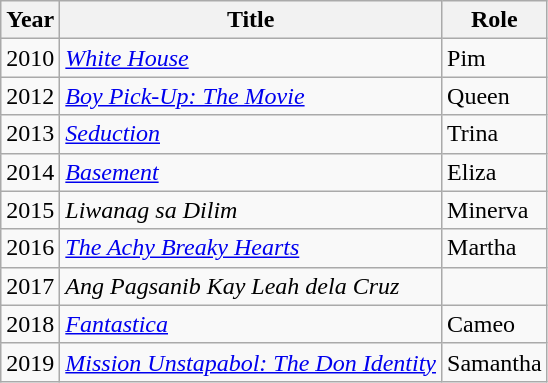<table class="wikitable sortable">
<tr>
<th>Year</th>
<th>Title</th>
<th>Role</th>
</tr>
<tr>
<td>2010</td>
<td><em><a href='#'>White House</a></em></td>
<td>Pim</td>
</tr>
<tr>
<td>2012</td>
<td><em><a href='#'>Boy Pick-Up: The Movie</a></em></td>
<td>Queen</td>
</tr>
<tr>
<td>2013</td>
<td><em><a href='#'>Seduction</a></em></td>
<td>Trina</td>
</tr>
<tr>
<td>2014</td>
<td><em><a href='#'>Basement</a></em></td>
<td>Eliza</td>
</tr>
<tr>
<td>2015</td>
<td><em>Liwanag sa Dilim</em></td>
<td>Minerva</td>
</tr>
<tr>
<td>2016</td>
<td><em><a href='#'>The Achy Breaky Hearts</a></em></td>
<td>Martha</td>
</tr>
<tr>
<td>2017</td>
<td><em>Ang Pagsanib Kay Leah dela Cruz</em></td>
<td></td>
</tr>
<tr>
<td>2018</td>
<td><em><a href='#'>Fantastica</a></em></td>
<td>Cameo</td>
</tr>
<tr>
<td>2019</td>
<td><em><a href='#'>Mission Unstapabol: The Don Identity</a></em></td>
<td>Samantha</td>
</tr>
</table>
